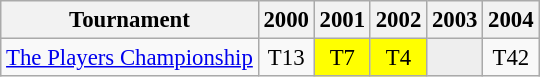<table class="wikitable" style="font-size:95%;text-align:center;">
<tr>
<th>Tournament</th>
<th>2000</th>
<th>2001</th>
<th>2002</th>
<th>2003</th>
<th>2004</th>
</tr>
<tr>
<td align=left><a href='#'>The Players Championship</a></td>
<td>T13</td>
<td style="background:yellow;">T7</td>
<td style="background:yellow;">T4</td>
<td style="background:#eeeeee;"></td>
<td>T42</td>
</tr>
</table>
